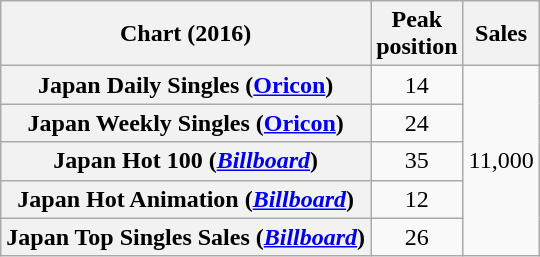<table class="wikitable sortable plainrowheaders" style="text-align:center;">
<tr>
<th scope="col">Chart (2016)</th>
<th scope="col">Peak<br>position</th>
<th scope="col">Sales</th>
</tr>
<tr>
<th scope="row">Japan Daily Singles (<a href='#'>Oricon</a>)</th>
<td style="text-align:center;">14</td>
<td rowspan="6" style="text-align:left;">11,000</td>
</tr>
<tr>
<th scope="row">Japan Weekly Singles (<a href='#'>Oricon</a>)</th>
<td style="text-align:center;">24</td>
</tr>
<tr>
<th scope="row">Japan Hot 100 (<em><a href='#'>Billboard</a></em>)</th>
<td style="text-align:center;">35</td>
</tr>
<tr>
<th scope="row">Japan Hot Animation (<em><a href='#'>Billboard</a></em>)</th>
<td style="text-align:center;">12</td>
</tr>
<tr>
<th scope="row">Japan Top Singles Sales (<em><a href='#'>Billboard</a></em>)</th>
<td style="text-align:center;">26</td>
</tr>
</table>
